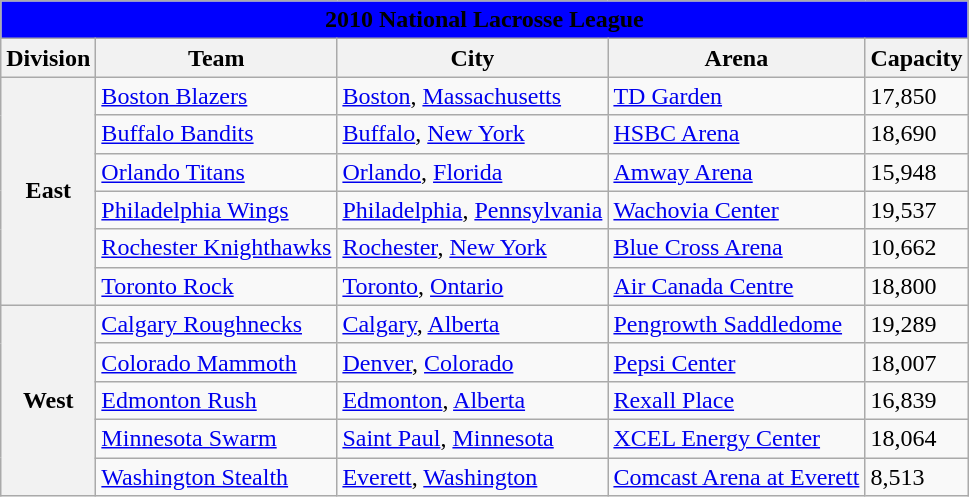<table class="wikitable" style="width:auto">
<tr>
<td bgcolor="#0000FF" align="center" colspan="6"><strong><span>2010 National Lacrosse League</span></strong></td>
</tr>
<tr>
<th>Division</th>
<th>Team</th>
<th>City</th>
<th>Arena</th>
<th>Capacity</th>
</tr>
<tr>
<th rowspan="6">East</th>
<td><a href='#'>Boston Blazers</a></td>
<td><a href='#'>Boston</a>, <a href='#'>Massachusetts</a></td>
<td><a href='#'>TD Garden</a></td>
<td>17,850</td>
</tr>
<tr>
<td><a href='#'>Buffalo Bandits</a></td>
<td><a href='#'>Buffalo</a>, <a href='#'>New York</a></td>
<td><a href='#'>HSBC Arena</a></td>
<td>18,690</td>
</tr>
<tr>
<td><a href='#'>Orlando Titans</a></td>
<td><a href='#'>Orlando</a>, <a href='#'>Florida</a></td>
<td><a href='#'>Amway Arena</a></td>
<td>15,948</td>
</tr>
<tr>
<td><a href='#'>Philadelphia Wings</a></td>
<td><a href='#'>Philadelphia</a>, <a href='#'>Pennsylvania</a></td>
<td><a href='#'>Wachovia Center</a></td>
<td>19,537</td>
</tr>
<tr>
<td><a href='#'>Rochester Knighthawks</a></td>
<td><a href='#'>Rochester</a>, <a href='#'>New York</a></td>
<td><a href='#'>Blue Cross Arena</a></td>
<td>10,662</td>
</tr>
<tr>
<td><a href='#'>Toronto Rock</a></td>
<td><a href='#'>Toronto</a>, <a href='#'>Ontario</a></td>
<td><a href='#'>Air Canada Centre</a></td>
<td>18,800</td>
</tr>
<tr>
<th rowspan="5">West</th>
<td><a href='#'>Calgary Roughnecks</a></td>
<td><a href='#'>Calgary</a>, <a href='#'>Alberta</a></td>
<td><a href='#'>Pengrowth Saddledome</a></td>
<td>19,289</td>
</tr>
<tr>
<td><a href='#'>Colorado Mammoth</a></td>
<td><a href='#'>Denver</a>, <a href='#'>Colorado</a></td>
<td><a href='#'>Pepsi Center</a></td>
<td>18,007</td>
</tr>
<tr>
<td><a href='#'>Edmonton Rush</a></td>
<td><a href='#'>Edmonton</a>, <a href='#'>Alberta</a></td>
<td><a href='#'>Rexall Place</a></td>
<td>16,839</td>
</tr>
<tr>
<td><a href='#'>Minnesota Swarm</a></td>
<td><a href='#'>Saint Paul</a>, <a href='#'>Minnesota</a></td>
<td><a href='#'>XCEL Energy Center</a></td>
<td>18,064</td>
</tr>
<tr>
<td><a href='#'>Washington Stealth</a></td>
<td><a href='#'>Everett</a>, <a href='#'>Washington</a></td>
<td><a href='#'>Comcast Arena at Everett</a></td>
<td>8,513</td>
</tr>
</table>
